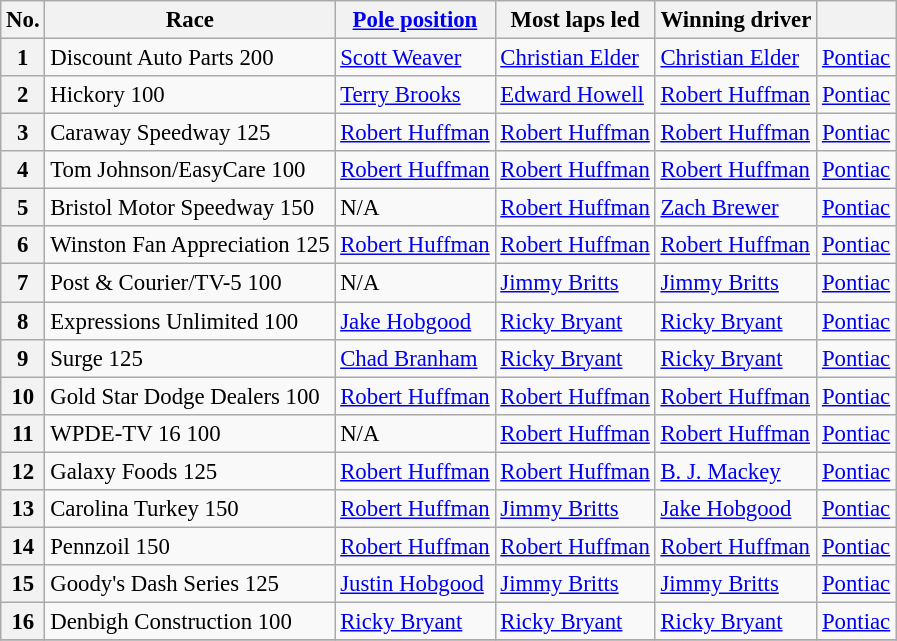<table class="wikitable sortable" style="font-size:95%">
<tr>
<th>No.</th>
<th>Race</th>
<th><a href='#'>Pole position</a></th>
<th>Most laps led</th>
<th>Winning driver</th>
<th></th>
</tr>
<tr>
<th>1</th>
<td>Discount Auto Parts 200</td>
<td><a href='#'>Scott Weaver</a></td>
<td><a href='#'>Christian Elder</a></td>
<td><a href='#'>Christian Elder</a></td>
<td><a href='#'>Pontiac</a></td>
</tr>
<tr>
<th>2</th>
<td>Hickory 100</td>
<td><a href='#'>Terry Brooks</a></td>
<td><a href='#'>Edward Howell</a></td>
<td><a href='#'>Robert Huffman</a></td>
<td><a href='#'>Pontiac</a></td>
</tr>
<tr>
<th>3</th>
<td>Caraway Speedway 125</td>
<td><a href='#'>Robert Huffman</a></td>
<td><a href='#'>Robert Huffman</a></td>
<td><a href='#'>Robert Huffman</a></td>
<td><a href='#'>Pontiac</a></td>
</tr>
<tr>
<th>4</th>
<td>Tom Johnson/EasyCare 100</td>
<td><a href='#'>Robert Huffman</a></td>
<td><a href='#'>Robert Huffman</a></td>
<td><a href='#'>Robert Huffman</a></td>
<td><a href='#'>Pontiac</a></td>
</tr>
<tr>
<th>5</th>
<td>Bristol Motor Speedway 150</td>
<td>N/A</td>
<td><a href='#'>Robert Huffman</a></td>
<td><a href='#'>Zach Brewer</a></td>
<td><a href='#'>Pontiac</a></td>
</tr>
<tr>
<th>6</th>
<td>Winston Fan Appreciation 125</td>
<td><a href='#'>Robert Huffman</a></td>
<td><a href='#'>Robert Huffman</a></td>
<td><a href='#'>Robert Huffman</a></td>
<td><a href='#'>Pontiac</a></td>
</tr>
<tr>
<th>7</th>
<td>Post & Courier/TV-5 100</td>
<td>N/A</td>
<td><a href='#'>Jimmy Britts</a></td>
<td><a href='#'>Jimmy Britts</a></td>
<td><a href='#'>Pontiac</a></td>
</tr>
<tr>
<th>8</th>
<td>Expressions Unlimited 100</td>
<td><a href='#'>Jake Hobgood</a></td>
<td><a href='#'>Ricky Bryant</a></td>
<td><a href='#'>Ricky Bryant</a></td>
<td><a href='#'>Pontiac</a></td>
</tr>
<tr>
<th>9</th>
<td>Surge 125</td>
<td><a href='#'>Chad Branham</a></td>
<td><a href='#'>Ricky Bryant</a></td>
<td><a href='#'>Ricky Bryant</a></td>
<td><a href='#'>Pontiac</a></td>
</tr>
<tr>
<th>10</th>
<td>Gold Star Dodge Dealers 100</td>
<td><a href='#'>Robert Huffman</a></td>
<td><a href='#'>Robert Huffman</a></td>
<td><a href='#'>Robert Huffman</a></td>
<td><a href='#'>Pontiac</a></td>
</tr>
<tr>
<th>11</th>
<td>WPDE-TV 16 100</td>
<td>N/A</td>
<td><a href='#'>Robert Huffman</a></td>
<td><a href='#'>Robert Huffman</a></td>
<td><a href='#'>Pontiac</a></td>
</tr>
<tr>
<th>12</th>
<td>Galaxy Foods 125</td>
<td><a href='#'>Robert Huffman</a></td>
<td><a href='#'>Robert Huffman</a></td>
<td><a href='#'>B. J. Mackey</a></td>
<td><a href='#'>Pontiac</a></td>
</tr>
<tr>
<th>13</th>
<td>Carolina Turkey 150</td>
<td><a href='#'>Robert Huffman</a></td>
<td><a href='#'>Jimmy Britts</a></td>
<td><a href='#'>Jake Hobgood</a></td>
<td><a href='#'>Pontiac</a></td>
</tr>
<tr>
<th>14</th>
<td>Pennzoil 150</td>
<td><a href='#'>Robert Huffman</a></td>
<td><a href='#'>Robert Huffman</a></td>
<td><a href='#'>Robert Huffman</a></td>
<td><a href='#'>Pontiac</a></td>
</tr>
<tr>
<th>15</th>
<td>Goody's Dash Series 125</td>
<td><a href='#'>Justin Hobgood</a></td>
<td><a href='#'>Jimmy Britts</a></td>
<td><a href='#'>Jimmy Britts</a></td>
<td><a href='#'>Pontiac</a></td>
</tr>
<tr>
<th>16</th>
<td>Denbigh Construction 100</td>
<td><a href='#'>Ricky Bryant</a></td>
<td><a href='#'>Ricky Bryant</a></td>
<td><a href='#'>Ricky Bryant</a></td>
<td><a href='#'>Pontiac</a></td>
</tr>
<tr>
</tr>
</table>
